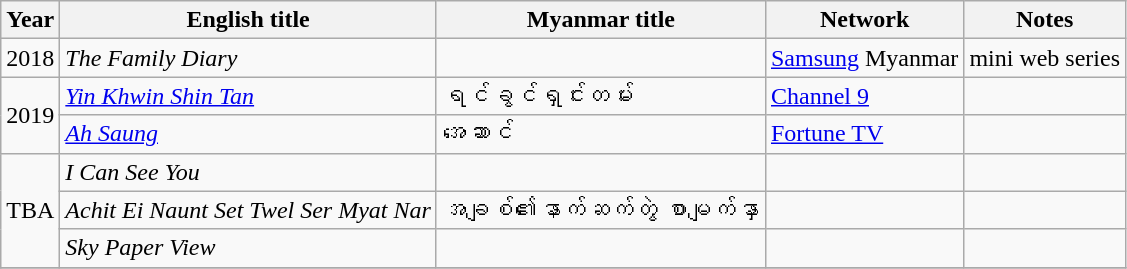<table class="wikitable">
<tr>
<th width=10>Year</th>
<th>English title</th>
<th>Myanmar title</th>
<th>Network</th>
<th>Notes</th>
</tr>
<tr>
<td>2018</td>
<td><em>The Family Diary</em></td>
<td></td>
<td><a href='#'>Samsung</a> Myanmar</td>
<td>mini web series</td>
</tr>
<tr>
<td rowspan="2">2019</td>
<td><em><a href='#'>Yin Khwin Shin Tan</a></em></td>
<td>ရင်ခွင်ရှင်းတမ်း</td>
<td><a href='#'>Channel 9</a></td>
<td></td>
</tr>
<tr>
<td><em><a href='#'>Ah Saung</a></em></td>
<td>အဆောင်</td>
<td><a href='#'>Fortune TV</a></td>
<td></td>
</tr>
<tr>
<td rowspan="3">TBA</td>
<td><em>I Can See You</em></td>
<td></td>
<td></td>
<td></td>
</tr>
<tr>
<td><em>Achit Ei Naunt Set Twel Ser Myat Nar</em></td>
<td>အချစ်၏နောက်ဆက်တွဲ စာမျက်နှာ</td>
<td></td>
<td></td>
</tr>
<tr>
<td><em>Sky Paper View</em></td>
<td></td>
<td></td>
<td></td>
</tr>
<tr>
</tr>
</table>
